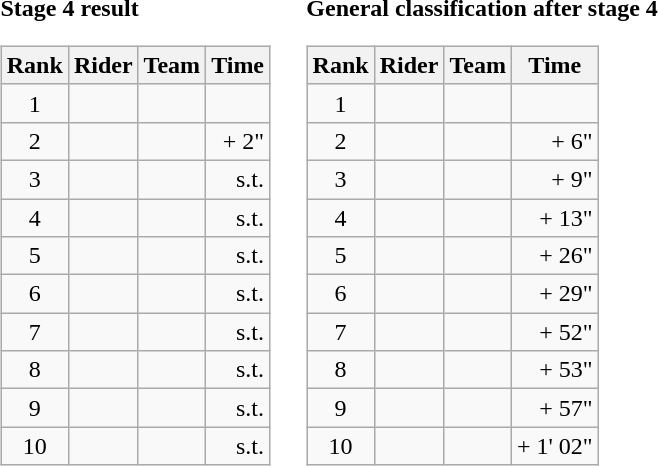<table>
<tr>
<td><strong>Stage 4 result</strong><br><table class="wikitable">
<tr>
<th scope="col">Rank</th>
<th scope="col">Rider</th>
<th scope="col">Team</th>
<th scope="col">Time</th>
</tr>
<tr>
<td style="text-align:center;">1</td>
<td></td>
<td></td>
<td style="text-align:right;"></td>
</tr>
<tr>
<td style="text-align:center;">2</td>
<td></td>
<td></td>
<td style="text-align:right;">+ 2"</td>
</tr>
<tr>
<td style="text-align:center;">3</td>
<td></td>
<td></td>
<td style="text-align:right;">s.t.</td>
</tr>
<tr>
<td style="text-align:center;">4</td>
<td></td>
<td></td>
<td style="text-align:right;">s.t.</td>
</tr>
<tr>
<td style="text-align:center;">5</td>
<td></td>
<td></td>
<td style="text-align:right;">s.t.</td>
</tr>
<tr>
<td style="text-align:center;">6</td>
<td></td>
<td></td>
<td style="text-align:right;">s.t.</td>
</tr>
<tr>
<td style="text-align:center;">7</td>
<td></td>
<td></td>
<td style="text-align:right;">s.t.</td>
</tr>
<tr>
<td style="text-align:center;">8</td>
<td></td>
<td></td>
<td style="text-align:right;">s.t.</td>
</tr>
<tr>
<td style="text-align:center;">9</td>
<td></td>
<td></td>
<td style="text-align:right;">s.t.</td>
</tr>
<tr>
<td style="text-align:center;">10</td>
<td></td>
<td></td>
<td style="text-align:right;">s.t.</td>
</tr>
</table>
</td>
<td></td>
<td><strong>General classification after stage 4</strong><br><table class="wikitable">
<tr>
<th scope="col">Rank</th>
<th scope="col">Rider</th>
<th scope="col">Team</th>
<th scope="col">Time</th>
</tr>
<tr>
<td style="text-align:center;">1</td>
<td> </td>
<td></td>
<td style="text-align:right;"></td>
</tr>
<tr>
<td style="text-align:center;">2</td>
<td></td>
<td></td>
<td style="text-align:right;">+ 6"</td>
</tr>
<tr>
<td style="text-align:center;">3</td>
<td></td>
<td></td>
<td style="text-align:right;">+ 9"</td>
</tr>
<tr>
<td style="text-align:center;">4</td>
<td></td>
<td></td>
<td style="text-align:right;">+ 13"</td>
</tr>
<tr>
<td style="text-align:center;">5</td>
<td></td>
<td></td>
<td style="text-align:right;">+ 26"</td>
</tr>
<tr>
<td style="text-align:center;">6</td>
<td></td>
<td></td>
<td style="text-align:right;">+ 29"</td>
</tr>
<tr>
<td style="text-align:center;">7</td>
<td></td>
<td></td>
<td style="text-align:right;">+ 52"</td>
</tr>
<tr>
<td style="text-align:center;">8</td>
<td></td>
<td></td>
<td style="text-align:right;">+ 53"</td>
</tr>
<tr>
<td style="text-align:center;">9</td>
<td></td>
<td></td>
<td style="text-align:right;">+ 57"</td>
</tr>
<tr>
<td style="text-align:center;">10</td>
<td></td>
<td></td>
<td style="text-align:right;">+ 1' 02"</td>
</tr>
</table>
</td>
</tr>
</table>
